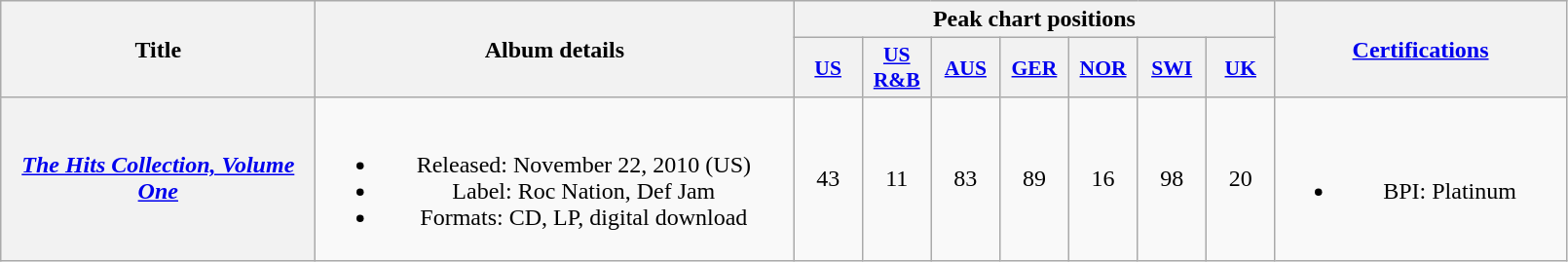<table class="wikitable plainrowheaders" style="text-align:center;">
<tr>
<th scope="col" rowspan="2" style="width:13em;">Title</th>
<th scope="col" rowspan="2" style="width:20em;">Album details</th>
<th scope="col" colspan="7">Peak chart positions</th>
<th scope="col" rowspan="2" style="width:12em;"><a href='#'>Certifications</a></th>
</tr>
<tr>
<th scope="col" style="width:2.8em;font-size:90%;"><a href='#'>US</a><br></th>
<th scope="col" style="width:2.8em;font-size:90%;"><a href='#'>US<br>R&B</a><br></th>
<th scope="col" style="width:2.8em;font-size:90%;"><a href='#'>AUS</a><br></th>
<th scope="col" style="width:2.8em;font-size:90%;"><a href='#'>GER</a><br></th>
<th scope="col" style="width:2.8em;font-size:90%;"><a href='#'>NOR</a><br></th>
<th scope="col" style="width:2.8em;font-size:90%;"><a href='#'>SWI</a><br></th>
<th scope="col" style="width:2.8em;font-size:90%;"><a href='#'>UK</a><br></th>
</tr>
<tr>
<th scope="row"><em><a href='#'>The Hits Collection, Volume One</a></em></th>
<td><br><ul><li>Released: November 22, 2010 <span>(US)</span></li><li>Label: Roc Nation, Def Jam</li><li>Formats: CD, LP, digital download</li></ul></td>
<td>43</td>
<td>11</td>
<td>83</td>
<td>89</td>
<td>16</td>
<td>98</td>
<td>20</td>
<td><br><ul><li>BPI: Platinum</li></ul></td>
</tr>
</table>
